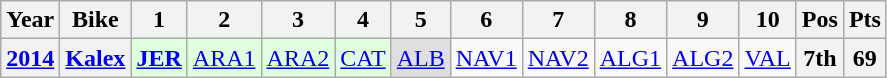<table class="wikitable" style="text-align:center">
<tr>
<th>Year</th>
<th>Bike</th>
<th>1</th>
<th>2</th>
<th>3</th>
<th>4</th>
<th>5</th>
<th>6</th>
<th>7</th>
<th>8</th>
<th>9</th>
<th>10</th>
<th>Pos</th>
<th>Pts</th>
</tr>
<tr>
<th><a href='#'>2014</a></th>
<th><a href='#'>Kalex</a></th>
<td style="background:#DFFFDF;"><strong><a href='#'>JER</a></strong><br></td>
<td style="background:#DFFFDF;"><a href='#'>ARA1</a><br></td>
<td style="background:#DFFFDF;"><a href='#'>ARA2</a><br></td>
<td style="background:#DFFFDF;"><a href='#'>CAT</a><br></td>
<td style="background:#DFDFDF;"><a href='#'>ALB</a><br></td>
<td style="background:#;"><a href='#'>NAV1</a><br></td>
<td style="background:#;"><a href='#'>NAV2</a><br></td>
<td style="background:#;"><a href='#'>ALG1</a><br></td>
<td style="background:#;"><a href='#'>ALG2</a><br></td>
<td style="background:#;"><a href='#'>VAL</a><br></td>
<th style="background:#;">7th</th>
<th style="background:#;">69</th>
</tr>
</table>
